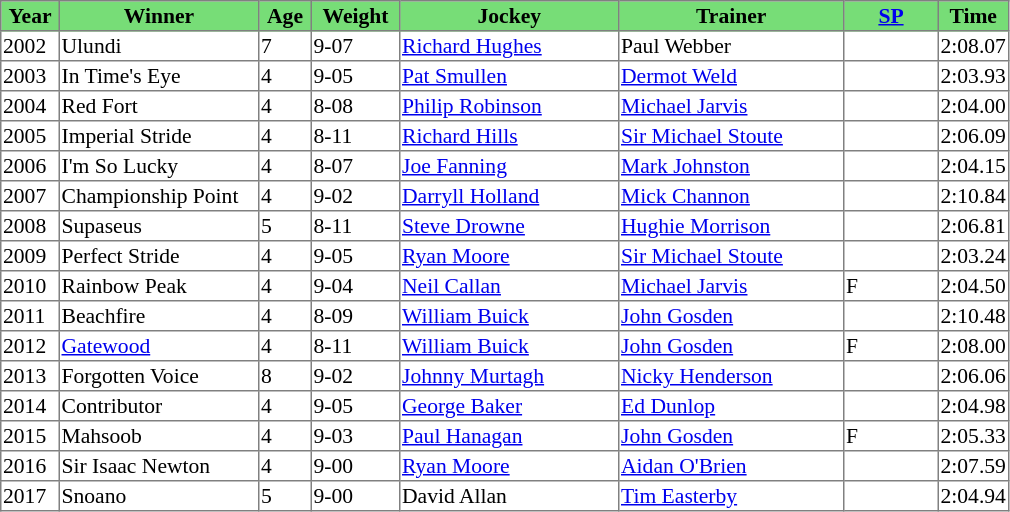<table class = "sortable" | border="1" style="border-collapse: collapse; font-size:90%">
<tr bgcolor="#77dd77" align="center">
<th width="36px"><strong>Year</strong><br></th>
<th width="130px"><strong>Winner</strong><br></th>
<th width="32px"><strong>Age</strong><br></th>
<th width="56px"><strong>Weight</strong><br></th>
<th width="143px"><strong>Jockey</strong><br></th>
<th width="147px"><strong>Trainer</strong><br></th>
<th width="60px"><strong><a href='#'>SP</a></strong><br></th>
<th><strong>Time</strong><br></th>
</tr>
<tr>
<td>2002</td>
<td>Ulundi</td>
<td>7</td>
<td>9-07</td>
<td><a href='#'>Richard Hughes</a></td>
<td>Paul Webber</td>
<td></td>
<td>2:08.07</td>
</tr>
<tr>
<td>2003</td>
<td>In Time's Eye</td>
<td>4</td>
<td>9-05</td>
<td><a href='#'>Pat Smullen</a></td>
<td><a href='#'>Dermot Weld</a></td>
<td></td>
<td>2:03.93</td>
</tr>
<tr>
<td>2004</td>
<td>Red Fort</td>
<td>4</td>
<td>8-08</td>
<td><a href='#'>Philip Robinson</a></td>
<td><a href='#'>Michael Jarvis</a></td>
<td></td>
<td>2:04.00</td>
</tr>
<tr>
<td>2005</td>
<td>Imperial Stride</td>
<td>4</td>
<td>8-11</td>
<td><a href='#'>Richard Hills</a></td>
<td><a href='#'>Sir Michael Stoute</a></td>
<td></td>
<td>2:06.09</td>
</tr>
<tr>
<td>2006</td>
<td>I'm So Lucky</td>
<td>4</td>
<td>8-07</td>
<td><a href='#'>Joe Fanning</a></td>
<td><a href='#'>Mark Johnston</a></td>
<td></td>
<td>2:04.15</td>
</tr>
<tr>
<td>2007</td>
<td>Championship Point</td>
<td>4</td>
<td>9-02</td>
<td><a href='#'>Darryll Holland</a></td>
<td><a href='#'>Mick Channon</a></td>
<td></td>
<td>2:10.84</td>
</tr>
<tr>
<td>2008</td>
<td>Supaseus</td>
<td>5</td>
<td>8-11</td>
<td><a href='#'>Steve Drowne</a></td>
<td><a href='#'>Hughie Morrison</a></td>
<td></td>
<td>2:06.81</td>
</tr>
<tr>
<td>2009</td>
<td>Perfect Stride</td>
<td>4</td>
<td>9-05</td>
<td><a href='#'>Ryan Moore</a></td>
<td><a href='#'>Sir Michael Stoute</a></td>
<td></td>
<td>2:03.24</td>
</tr>
<tr>
<td>2010</td>
<td>Rainbow Peak</td>
<td>4</td>
<td>9-04</td>
<td><a href='#'>Neil Callan</a></td>
<td><a href='#'>Michael Jarvis</a></td>
<td> F</td>
<td>2:04.50</td>
</tr>
<tr>
<td>2011</td>
<td>Beachfire</td>
<td>4</td>
<td>8-09</td>
<td><a href='#'>William Buick</a></td>
<td><a href='#'>John Gosden</a></td>
<td></td>
<td>2:10.48</td>
</tr>
<tr>
<td>2012</td>
<td><a href='#'>Gatewood</a></td>
<td>4</td>
<td>8-11</td>
<td><a href='#'>William Buick</a></td>
<td><a href='#'>John Gosden</a></td>
<td> F</td>
<td>2:08.00</td>
</tr>
<tr>
<td>2013</td>
<td>Forgotten Voice</td>
<td>8</td>
<td>9-02</td>
<td><a href='#'>Johnny Murtagh</a></td>
<td><a href='#'>Nicky Henderson</a></td>
<td></td>
<td>2:06.06</td>
</tr>
<tr>
<td>2014</td>
<td>Contributor</td>
<td>4</td>
<td>9-05</td>
<td><a href='#'>George Baker</a></td>
<td><a href='#'>Ed Dunlop</a></td>
<td></td>
<td>2:04.98</td>
</tr>
<tr>
<td>2015</td>
<td>Mahsoob</td>
<td>4</td>
<td>9-03</td>
<td><a href='#'>Paul Hanagan</a></td>
<td><a href='#'>John Gosden</a></td>
<td> F</td>
<td>2:05.33</td>
</tr>
<tr>
<td>2016</td>
<td>Sir Isaac Newton</td>
<td>4</td>
<td>9-00</td>
<td><a href='#'>Ryan Moore</a></td>
<td><a href='#'>Aidan O'Brien</a></td>
<td></td>
<td>2:07.59</td>
</tr>
<tr>
<td>2017</td>
<td>Snoano</td>
<td>5</td>
<td>9-00</td>
<td>David Allan</td>
<td><a href='#'>Tim Easterby</a></td>
<td></td>
<td>2:04.94</td>
</tr>
</table>
